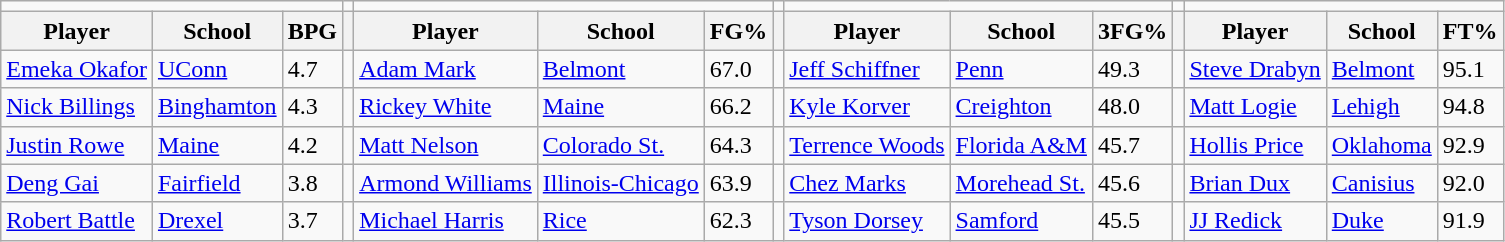<table class="wikitable" style="text-align: left;">
<tr>
<td colspan=3></td>
<td></td>
<td colspan=3></td>
<td></td>
<td colspan=3></td>
<td></td>
<td colspan=3></td>
</tr>
<tr>
<th>Player</th>
<th>School</th>
<th>BPG</th>
<th></th>
<th>Player</th>
<th>School</th>
<th>FG%</th>
<th></th>
<th>Player</th>
<th>School</th>
<th>3FG%</th>
<th></th>
<th>Player</th>
<th>School</th>
<th>FT%</th>
</tr>
<tr>
<td align="left"><a href='#'>Emeka Okafor</a></td>
<td><a href='#'>UConn</a></td>
<td>4.7</td>
<td></td>
<td><a href='#'>Adam Mark</a></td>
<td><a href='#'>Belmont</a></td>
<td>67.0</td>
<td></td>
<td><a href='#'>Jeff Schiffner</a></td>
<td><a href='#'>Penn</a></td>
<td>49.3</td>
<td></td>
<td><a href='#'>Steve Drabyn</a></td>
<td><a href='#'>Belmont</a></td>
<td>95.1</td>
</tr>
<tr>
<td align="left"><a href='#'>Nick Billings</a></td>
<td><a href='#'>Binghamton</a></td>
<td>4.3</td>
<td></td>
<td><a href='#'>Rickey White</a></td>
<td><a href='#'>Maine</a></td>
<td>66.2</td>
<td></td>
<td><a href='#'>Kyle Korver</a></td>
<td><a href='#'>Creighton</a></td>
<td>48.0</td>
<td></td>
<td><a href='#'>Matt Logie</a></td>
<td><a href='#'>Lehigh</a></td>
<td>94.8</td>
</tr>
<tr>
<td align="left"><a href='#'>Justin Rowe</a></td>
<td><a href='#'>Maine</a></td>
<td>4.2</td>
<td></td>
<td><a href='#'>Matt Nelson</a></td>
<td><a href='#'>Colorado St.</a></td>
<td>64.3</td>
<td></td>
<td><a href='#'>Terrence Woods</a></td>
<td><a href='#'>Florida A&M</a></td>
<td>45.7</td>
<td></td>
<td><a href='#'>Hollis Price</a></td>
<td><a href='#'>Oklahoma</a></td>
<td>92.9</td>
</tr>
<tr>
<td align="left"><a href='#'>Deng Gai</a></td>
<td><a href='#'>Fairfield</a></td>
<td>3.8</td>
<td></td>
<td><a href='#'>Armond Williams</a></td>
<td><a href='#'>Illinois-Chicago</a></td>
<td>63.9</td>
<td></td>
<td><a href='#'>Chez Marks</a></td>
<td><a href='#'>Morehead St.</a></td>
<td>45.6</td>
<td></td>
<td><a href='#'>Brian Dux</a></td>
<td><a href='#'>Canisius</a></td>
<td>92.0</td>
</tr>
<tr>
<td align="left"><a href='#'>Robert Battle</a></td>
<td><a href='#'>Drexel</a></td>
<td>3.7</td>
<td></td>
<td><a href='#'>Michael Harris</a></td>
<td><a href='#'>Rice</a></td>
<td>62.3</td>
<td></td>
<td><a href='#'>Tyson Dorsey</a></td>
<td><a href='#'>Samford</a></td>
<td>45.5</td>
<td></td>
<td><a href='#'>JJ Redick</a></td>
<td><a href='#'>Duke</a></td>
<td>91.9</td>
</tr>
</table>
